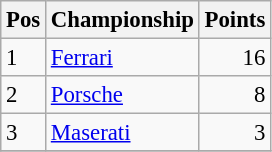<table class="wikitable" style="font-size: 95%;">
<tr>
<th>Pos</th>
<th>Championship</th>
<th>Points</th>
</tr>
<tr>
<td>1</td>
<td> <a href='#'>Ferrari</a></td>
<td align="right">16</td>
</tr>
<tr>
<td>2</td>
<td> <a href='#'>Porsche</a></td>
<td align="right">8</td>
</tr>
<tr>
<td>3</td>
<td> <a href='#'>Maserati</a></td>
<td align="right">3</td>
</tr>
<tr>
</tr>
</table>
